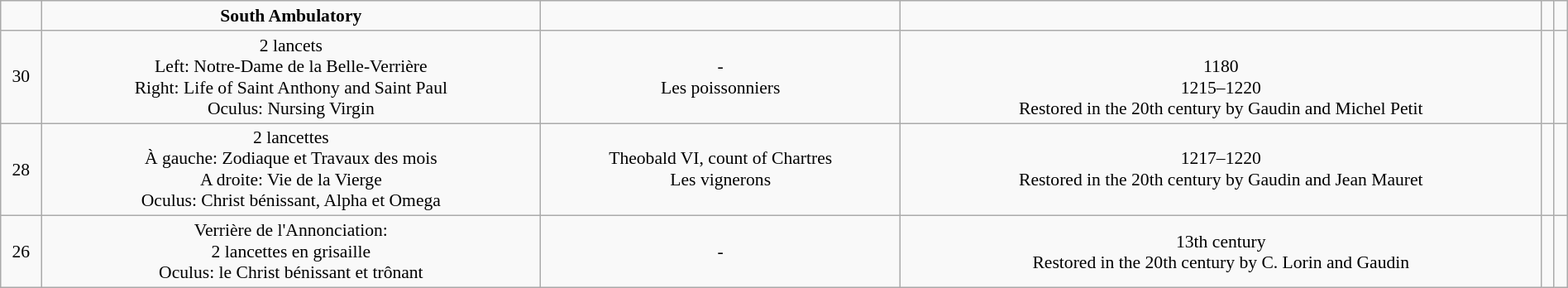<table class="wikitable" style="width:100%;text-align:center;font-size:90%;">
<tr>
<td></td>
<td><strong>South Ambulatory</strong></td>
<td></td>
<td></td>
<td></td>
<td></td>
</tr>
<tr>
<td>30</td>
<td>2 lancets<br>Left: Notre-Dame de la Belle-Verrière<br>Right: Life of Saint Anthony and Saint Paul<br>Oculus: Nursing Virgin</td>
<td>-<br>Les poissonniers</td>
<td><br>1180<br>1215–1220<br>Restored in the 20th century by Gaudin and Michel Petit</td>
<td></td>
<td><br></td>
</tr>
<tr>
<td>28</td>
<td>2 lancettes<br>À gauche: Zodiaque et Travaux des mois<br>A droite: Vie de la Vierge<br>Oculus: Christ bénissant, Alpha et Omega</td>
<td>Theobald VI, count of Chartres<br>Les vignerons</td>
<td>1217–1220<br>Restored in the 20th century by Gaudin and Jean Mauret</td>
<td></td>
<td><br></td>
</tr>
<tr>
<td>26</td>
<td>Verrière de l'Annonciation:<br>2 lancettes en grisaille<br>Oculus: le Christ bénissant et trônant</td>
<td>-</td>
<td>13th century<br>Restored in the 20th century by C. Lorin and Gaudin</td>
<td></td>
<td></td>
</tr>
</table>
